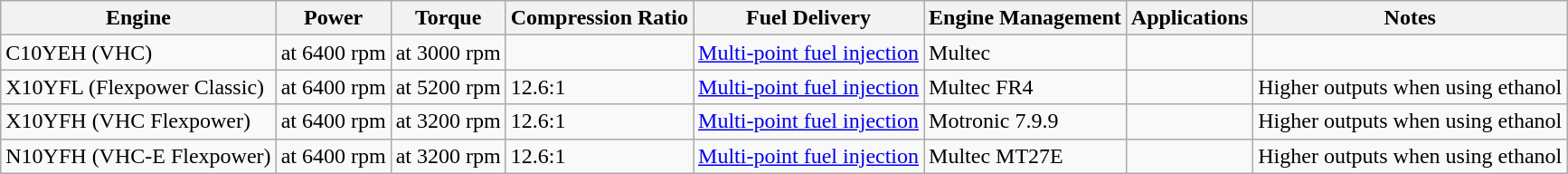<table class="wikitable">
<tr>
<th>Engine</th>
<th>Power</th>
<th>Torque</th>
<th>Compression Ratio</th>
<th>Fuel Delivery</th>
<th>Engine Management</th>
<th>Applications</th>
<th>Notes</th>
</tr>
<tr>
<td>C10YEH (VHC)</td>
<td> at 6400 rpm</td>
<td> at 3000 rpm</td>
<td></td>
<td><a href='#'>Multi-point fuel injection</a></td>
<td>Multec</td>
<td></td>
<td></td>
</tr>
<tr>
<td>X10YFL (Flexpower Classic)</td>
<td> at 6400 rpm</td>
<td> at 5200 rpm</td>
<td>12.6:1</td>
<td><a href='#'>Multi-point fuel injection</a></td>
<td>Multec FR4</td>
<td></td>
<td>Higher outputs when using ethanol</td>
</tr>
<tr>
<td>X10YFH (VHC Flexpower)</td>
<td> at 6400 rpm</td>
<td> at 3200 rpm</td>
<td>12.6:1</td>
<td><a href='#'>Multi-point fuel injection</a></td>
<td>Motronic 7.9.9</td>
<td></td>
<td>Higher outputs when using ethanol</td>
</tr>
<tr>
<td>N10YFH (VHC-E Flexpower)</td>
<td> at 6400 rpm</td>
<td> at 3200 rpm</td>
<td>12.6:1</td>
<td><a href='#'>Multi-point fuel injection</a></td>
<td>Multec MT27E</td>
<td></td>
<td>Higher outputs when using ethanol</td>
</tr>
</table>
